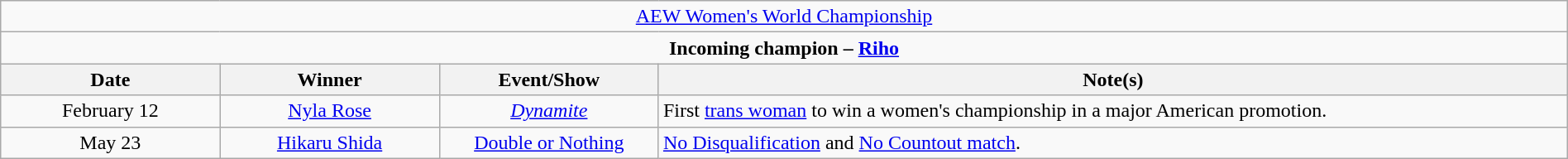<table class="wikitable" style="text-align:center; width:100%;">
<tr>
<td colspan="4" style="text-align: center;"><a href='#'>AEW Women's World Championship</a></td>
</tr>
<tr>
<td colspan="4" style="text-align: center;"><strong>Incoming champion – <a href='#'>Riho</a></strong></td>
</tr>
<tr>
<th width=14%>Date</th>
<th width=14%>Winner</th>
<th width=14%>Event/Show</th>
<th width=58%>Note(s)</th>
</tr>
<tr>
<td>February 12</td>
<td><a href='#'>Nyla Rose</a></td>
<td><em><a href='#'>Dynamite</a></em></td>
<td style="text-align: left;">First <a href='#'>trans woman</a> to win a women's championship in a major American promotion.</td>
</tr>
<tr>
<td>May 23</td>
<td><a href='#'>Hikaru Shida</a></td>
<td><a href='#'>Double or Nothing</a></td>
<td style="text-align: left;"><a href='#'>No Disqualification</a> and <a href='#'>No Countout match</a>.</td>
</tr>
</table>
